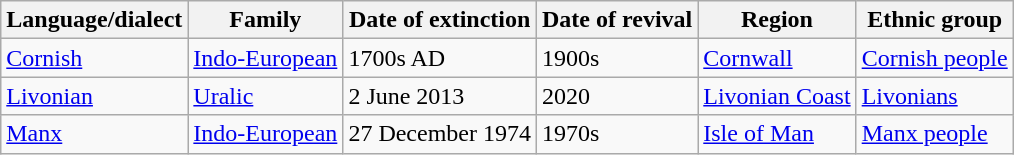<table class="wikitable sortable">
<tr>
<th>Language/dialect</th>
<th>Family</th>
<th data-sort-type=number>Date of extinction</th>
<th>Date of revival</th>
<th>Region</th>
<th>Ethnic group</th>
</tr>
<tr>
<td><a href='#'>Cornish</a></td>
<td><a href='#'>Indo-European</a></td>
<td data-sort-value="1700.00001">1700s AD</td>
<td>1900s</td>
<td><a href='#'>Cornwall</a></td>
<td><a href='#'>Cornish people</a></td>
</tr>
<tr>
<td><a href='#'>Livonian</a></td>
<td><a href='#'>Uralic</a></td>
<td data-sort-value="2013.0602">2 June 2013</td>
<td>2020</td>
<td><a href='#'>Livonian Coast</a></td>
<td><a href='#'>Livonians</a></td>
</tr>
<tr>
<td><a href='#'>Manx</a></td>
<td><a href='#'>Indo-European</a></td>
<td data-sort-value="1974.1227">27 December 1974</td>
<td>1970s</td>
<td><a href='#'>Isle of Man</a></td>
<td><a href='#'>Manx people</a></td>
</tr>
</table>
